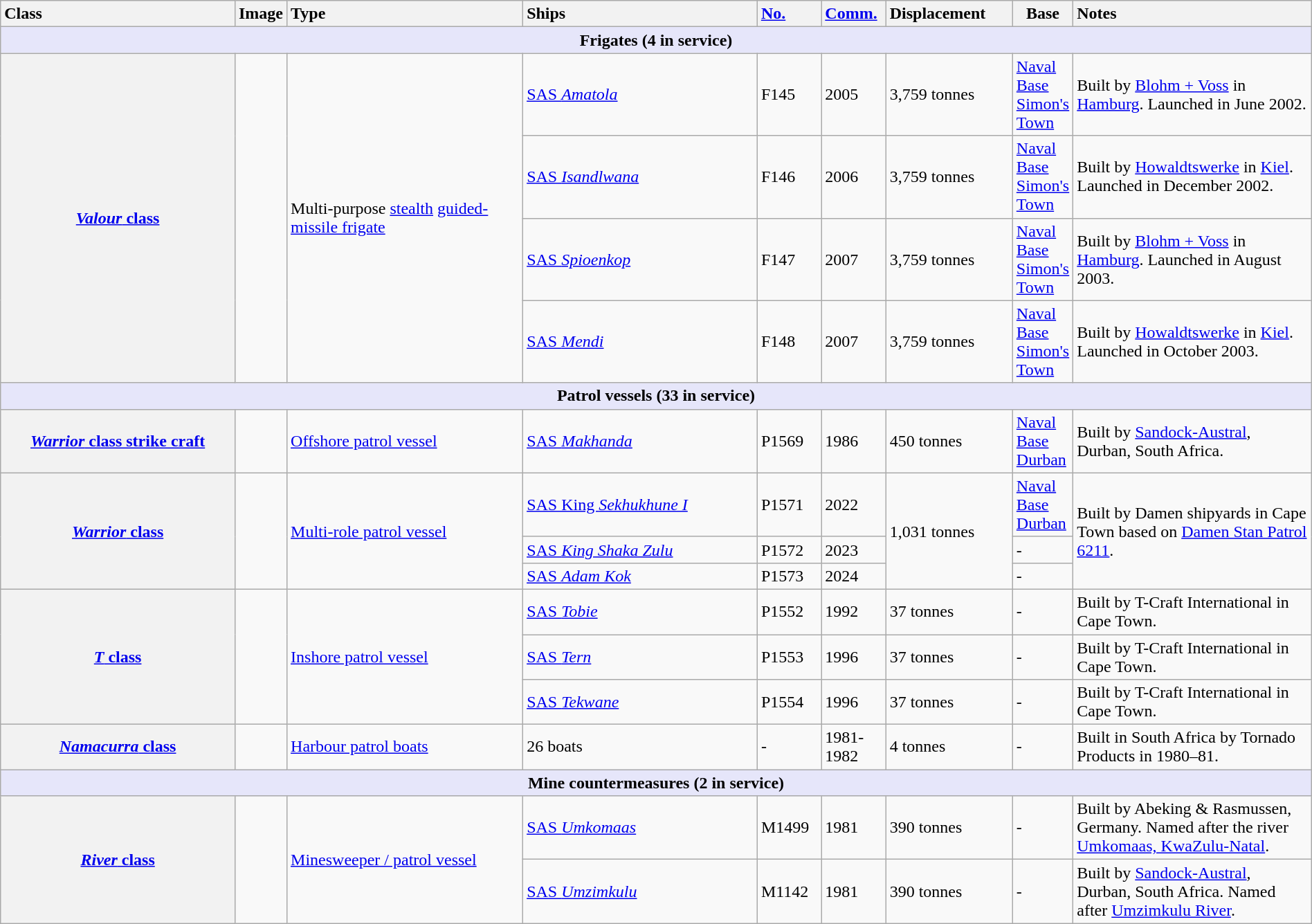<table class="wikitable" style="margin:auto; width:100%;">
<tr>
<th style="text-align:left; width:20%;">Class</th>
<th style="text-align:left; width:0%;">Image</th>
<th style="text-align:left; width:20%;">Type</th>
<th style="text-align:left; width:20%;">Ships</th>
<th style="text-align:left; width:5%;"><a href='#'>No.</a></th>
<th style="text-align:left; width:5%;"><a href='#'>Comm.</a></th>
<th style="text-align:left; width:10%;">Displacement</th>
<th>Base</th>
<th style="text-align:left; width:20%;">Notes</th>
</tr>
<tr>
<th colspan="9" style="background: lavender;">Frigates (4 in service)</th>
</tr>
<tr>
<th rowspan="4"><a href='#'><em>Valour</em> class</a></th>
<td rowspan="4"></td>
<td rowspan="4">Multi-purpose <a href='#'>stealth</a> <a href='#'>guided-missile frigate</a></td>
<td><a href='#'>SAS <em>Amatola</em></a></td>
<td>F145</td>
<td>2005</td>
<td>3,759 tonnes</td>
<td><a href='#'>Naval Base Simon's Town</a></td>
<td>Built by <a href='#'>Blohm + Voss</a> in <a href='#'>Hamburg</a>. Launched in June 2002.</td>
</tr>
<tr>
<td><a href='#'>SAS <em>Isandlwana</em></a></td>
<td>F146</td>
<td>2006</td>
<td>3,759 tonnes</td>
<td><a href='#'>Naval Base Simon's Town</a></td>
<td>Built by <a href='#'>Howaldtswerke</a> in <a href='#'>Kiel</a>. Launched in December 2002.</td>
</tr>
<tr>
<td><a href='#'>SAS <em>Spioenkop</em></a></td>
<td>F147</td>
<td>2007</td>
<td>3,759 tonnes</td>
<td><a href='#'>Naval Base Simon's Town</a></td>
<td>Built by <a href='#'>Blohm + Voss</a> in <a href='#'>Hamburg</a>. Launched in August 2003.</td>
</tr>
<tr>
<td><a href='#'>SAS <em>Mendi</em></a></td>
<td>F148</td>
<td>2007</td>
<td>3,759 tonnes</td>
<td><a href='#'>Naval Base Simon's Town</a></td>
<td>Built by <a href='#'>Howaldtswerke</a> in <a href='#'>Kiel</a>. Launched in October 2003.</td>
</tr>
<tr>
<th colspan="9" style="background: lavender;">Patrol vessels (33 in service)</th>
</tr>
<tr>
<th><a href='#'><em>Warrior</em> class strike craft</a></th>
<td></td>
<td><a href='#'>Offshore patrol vessel</a></td>
<td><a href='#'>SAS <em>Makhanda</em></a></td>
<td>P1569</td>
<td>1986</td>
<td>450 tonnes</td>
<td><a href='#'>Naval Base Durban</a></td>
<td>Built by <a href='#'>Sandock-Austral</a>, Durban, South Africa.</td>
</tr>
<tr>
<th rowspan="3"><a href='#'><em>Warrior</em> class</a></th>
<td rowspan="3"></td>
<td rowspan="3"><a href='#'>Multi-role patrol vessel</a></td>
<td><a href='#'>SAS King <em>Sekhukhune I</em></a></td>
<td>P1571</td>
<td>2022</td>
<td rowspan="3">1,031 tonnes</td>
<td><a href='#'>Naval Base Durban</a></td>
<td rowspan="3">Built by Damen shipyards in Cape Town based on <a href='#'>Damen Stan Patrol 6211</a>.</td>
</tr>
<tr>
<td><a href='#'>SAS <em>King Shaka Zulu</em></a></td>
<td>P1572</td>
<td>2023</td>
<td>-</td>
</tr>
<tr>
<td><a href='#'>SAS <em>Adam Kok</em></a></td>
<td>P1573</td>
<td>2024</td>
<td>-</td>
</tr>
<tr>
<th rowspan="3"><a href='#'><em>T</em> class</a></th>
<td rowspan="3"></td>
<td rowspan="3"><a href='#'>Inshore patrol vessel</a></td>
<td><a href='#'>SAS <em>Tobie</em></a></td>
<td>P1552</td>
<td>1992</td>
<td>37 tonnes</td>
<td>-</td>
<td>Built by T-Craft International in Cape Town.</td>
</tr>
<tr>
<td><a href='#'>SAS <em>Tern</em></a></td>
<td>P1553</td>
<td>1996</td>
<td>37 tonnes</td>
<td>-</td>
<td>Built by T-Craft International in Cape Town.</td>
</tr>
<tr>
<td><a href='#'>SAS <em>Tekwane</em></a></td>
<td>P1554</td>
<td>1996</td>
<td>37 tonnes</td>
<td>-</td>
<td>Built by T-Craft International in Cape Town.</td>
</tr>
<tr>
<th><a href='#'><em>Namacurra</em> class</a></th>
<td></td>
<td><a href='#'>Harbour patrol boats</a></td>
<td>26 boats</td>
<td>-</td>
<td>1981-1982</td>
<td>4 tonnes</td>
<td>-</td>
<td>Built in South Africa by Tornado Products in 1980–81.</td>
</tr>
<tr>
<th colspan="9" style="background: lavender;">Mine countermeasures (2 in service)</th>
</tr>
<tr>
<th rowspan="2"><a href='#'><em>River</em> class</a></th>
<td rowspan="2"></td>
<td rowspan="2"><a href='#'>Minesweeper / patrol vessel</a></td>
<td><a href='#'>SAS <em>Umkomaas</em></a></td>
<td>M1499</td>
<td>1981</td>
<td>390 tonnes</td>
<td>-</td>
<td>Built by Abeking & Rasmussen, Germany. Named after the river <a href='#'>Umkomaas, KwaZulu-Natal</a>.</td>
</tr>
<tr>
<td><a href='#'>SAS <em>Umzimkulu</em></a></td>
<td>M1142</td>
<td>1981</td>
<td>390 tonnes</td>
<td>-</td>
<td>Built by <a href='#'>Sandock-Austral</a>, Durban, South Africa. Named after <a href='#'>Umzimkulu River</a>.</td>
</tr>
</table>
